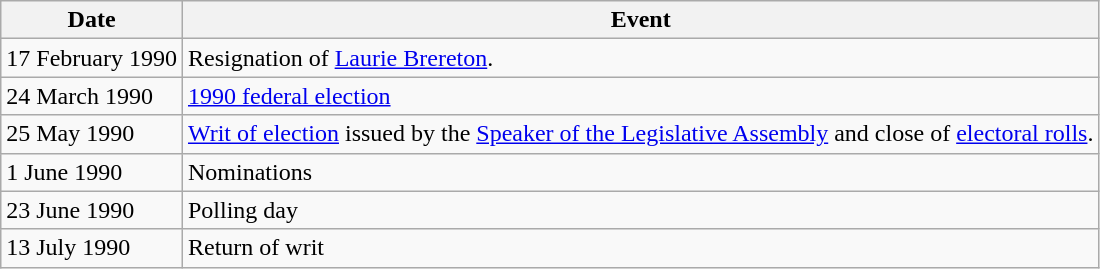<table class="wikitable">
<tr>
<th>Date</th>
<th>Event</th>
</tr>
<tr>
<td>17 February 1990</td>
<td>Resignation of <a href='#'>Laurie Brereton</a>.</td>
</tr>
<tr>
<td>24 March 1990</td>
<td><a href='#'>1990 federal election</a></td>
</tr>
<tr>
<td>25 May 1990</td>
<td><a href='#'>Writ of election</a> issued by the <a href='#'>Speaker of the Legislative Assembly</a> and close of <a href='#'>electoral rolls</a>.</td>
</tr>
<tr>
<td>1 June 1990</td>
<td>Nominations</td>
</tr>
<tr>
<td>23 June 1990</td>
<td>Polling day</td>
</tr>
<tr>
<td>13 July 1990</td>
<td>Return of writ</td>
</tr>
</table>
